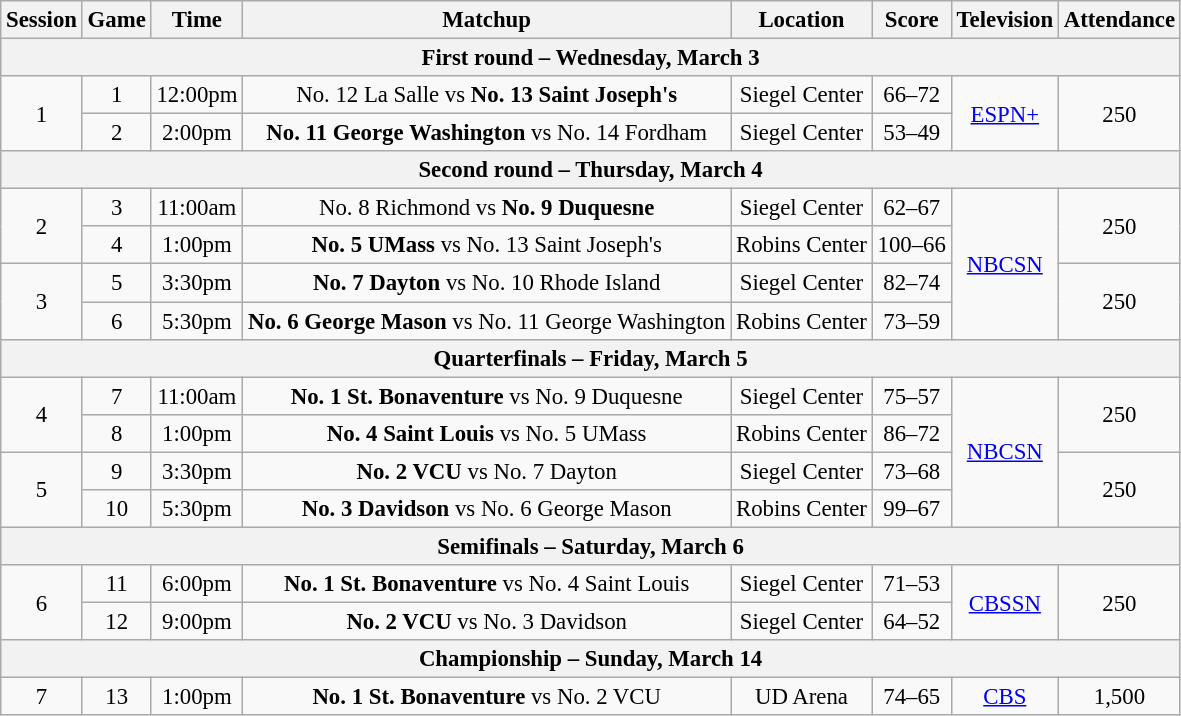<table class="wikitable" style="font-size: 95%; text-align:center">
<tr>
<th>Session</th>
<th>Game</th>
<th>Time</th>
<th>Matchup</th>
<th>Location</th>
<th>Score</th>
<th>Television</th>
<th>Attendance</th>
</tr>
<tr>
<th colspan=8>First round – Wednesday, March 3</th>
</tr>
<tr>
<td rowspan=2>1</td>
<td>1</td>
<td>12:00pm</td>
<td>No. 12 La Salle vs <strong>No. 13 Saint Joseph's</strong></td>
<td>Siegel Center</td>
<td>66–72</td>
<td rowspan=2><a href='#'>ESPN+</a></td>
<td rowspan=2>250</td>
</tr>
<tr>
<td>2</td>
<td>2:00pm</td>
<td><strong>No. 11 George Washington</strong> vs No. 14 Fordham</td>
<td>Siegel Center</td>
<td>53–49</td>
</tr>
<tr>
<th colspan=8>Second round – Thursday, March 4</th>
</tr>
<tr>
<td rowspan=2>2</td>
<td>3</td>
<td>11:00am</td>
<td>No. 8 Richmond vs <strong>No. 9 Duquesne</strong></td>
<td>Siegel Center</td>
<td>62–67</td>
<td rowspan=4><a href='#'>NBCSN</a></td>
<td rowspan=2>250</td>
</tr>
<tr>
<td>4</td>
<td>1:00pm</td>
<td><strong>No. 5 UMass</strong> vs No. 13 Saint Joseph's</td>
<td>Robins Center</td>
<td>100–66</td>
</tr>
<tr>
<td rowspan=2>3</td>
<td>5</td>
<td>3:30pm</td>
<td><strong>No. 7 Dayton</strong> vs No. 10 Rhode Island</td>
<td>Siegel Center</td>
<td>82–74</td>
<td rowspan="2">250</td>
</tr>
<tr>
<td>6</td>
<td>5:30pm</td>
<td><strong>No. 6 George Mason</strong> vs No. 11 George Washington</td>
<td>Robins Center</td>
<td>73–59</td>
</tr>
<tr>
<th colspan=8>Quarterfinals – Friday, March 5</th>
</tr>
<tr>
<td rowspan=2>4</td>
<td>7</td>
<td>11:00am</td>
<td><strong>No. 1 St. Bonaventure</strong> vs No. 9 Duquesne</td>
<td>Siegel Center</td>
<td>75–57</td>
<td rowspan=4><a href='#'>NBCSN</a></td>
<td rowspan=2>250</td>
</tr>
<tr>
<td>8</td>
<td>1:00pm</td>
<td><strong>No. 4 Saint Louis</strong> vs No. 5 UMass</td>
<td>Robins Center</td>
<td>86–72</td>
</tr>
<tr>
<td rowspan=2>5</td>
<td>9</td>
<td>3:30pm</td>
<td><strong>No. 2 VCU</strong> vs No. 7 Dayton</td>
<td>Siegel Center</td>
<td>73–68</td>
<td rowspan="2">250</td>
</tr>
<tr>
<td>10</td>
<td>5:30pm</td>
<td><strong>No. 3 Davidson</strong> vs No. 6 George Mason</td>
<td>Robins Center</td>
<td>99–67</td>
</tr>
<tr>
<th colspan=8>Semifinals – Saturday, March 6</th>
</tr>
<tr>
<td rowspan=2>6</td>
<td>11</td>
<td>6:00pm</td>
<td><strong>No. 1 St. Bonaventure</strong> vs No. 4 Saint Louis</td>
<td>Siegel Center</td>
<td>71–53</td>
<td rowspan=2><a href='#'>CBSSN</a></td>
<td rowspan=2>250</td>
</tr>
<tr>
<td>12</td>
<td>9:00pm</td>
<td><strong>No. 2 VCU</strong> vs No. 3 Davidson</td>
<td>Siegel Center</td>
<td>64–52</td>
</tr>
<tr>
<th colspan=8>Championship – Sunday, March 14</th>
</tr>
<tr>
<td>7</td>
<td>13</td>
<td>1:00pm</td>
<td><strong>No. 1 St. Bonaventure</strong> vs No. 2 VCU</td>
<td>UD Arena</td>
<td>74–65</td>
<td><a href='#'>CBS</a></td>
<td>1,500</td>
</tr>
</table>
